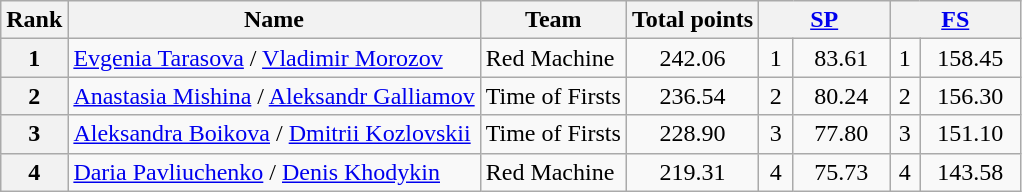<table class="wikitable sortable">
<tr>
<th>Rank</th>
<th>Name</th>
<th>Team</th>
<th>Total points</th>
<th colspan="2" width="80px"><a href='#'>SP</a></th>
<th colspan="2" width="80px"><a href='#'>FS</a></th>
</tr>
<tr>
<th>1</th>
<td><a href='#'>Evgenia Tarasova</a> / <a href='#'>Vladimir Morozov</a></td>
<td>Red Machine</td>
<td align="center">242.06</td>
<td align="center">1</td>
<td align="center">83.61</td>
<td align="center">1</td>
<td align="center">158.45</td>
</tr>
<tr>
<th>2</th>
<td><a href='#'>Anastasia Mishina</a> / <a href='#'>Aleksandr Galliamov</a></td>
<td>Time of Firsts</td>
<td align="center">236.54</td>
<td align="center">2</td>
<td align="center">80.24</td>
<td align="center">2</td>
<td align="center">156.30</td>
</tr>
<tr>
<th>3</th>
<td><a href='#'>Aleksandra Boikova</a> / <a href='#'>Dmitrii Kozlovskii</a></td>
<td>Time of Firsts</td>
<td align="center">228.90</td>
<td align="center">3</td>
<td align="center">77.80</td>
<td align="center">3</td>
<td align="center">151.10</td>
</tr>
<tr>
<th>4</th>
<td><a href='#'>Daria Pavliuchenko</a> / <a href='#'>Denis Khodykin</a></td>
<td>Red Machine</td>
<td align="center">219.31</td>
<td align="center">4</td>
<td align="center">75.73</td>
<td align="center">4</td>
<td align="center">143.58</td>
</tr>
</table>
